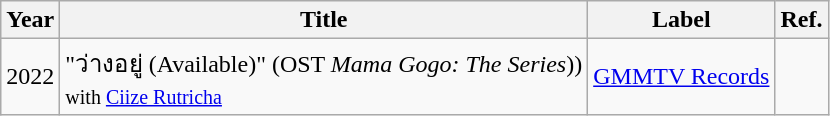<table class="wikitable sortable">
<tr>
<th scope="col">Year</th>
<th scope="col">Title</th>
<th scope="col">Label</th>
<th scope="col" class="unsortable">Ref.</th>
</tr>
<tr>
<td>2022</td>
<td>"ว่างอยู่ (Available)" (OST <em>Mama Gogo: The Series</em>))<br><small>with <a href='#'>Ciize Rutricha</a></small></td>
<td><a href='#'>GMMTV Records</a></td>
<td style="text-align: center;"></td>
</tr>
</table>
